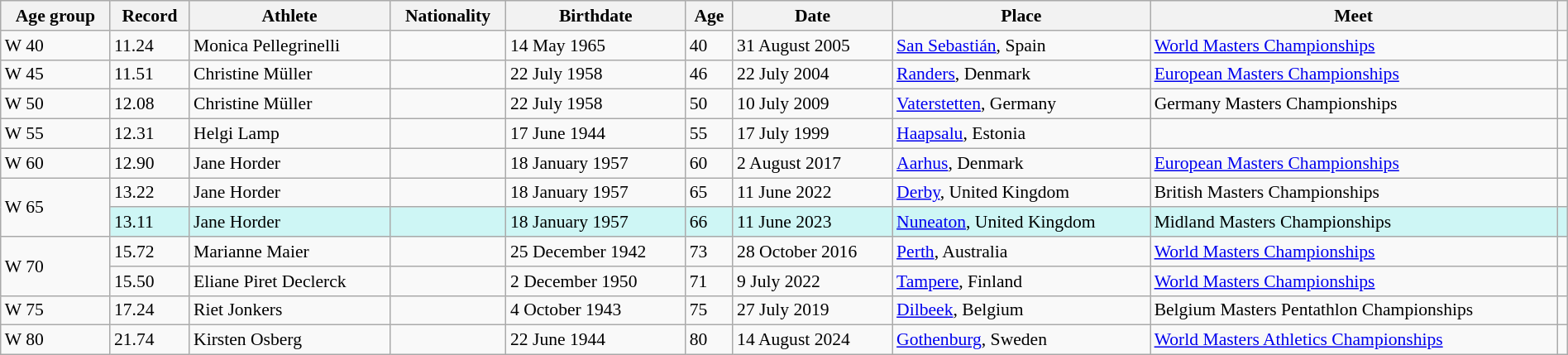<table class="wikitable" style="font-size:90%; width: 100%;">
<tr>
<th>Age group</th>
<th>Record</th>
<th>Athlete</th>
<th>Nationality</th>
<th>Birthdate</th>
<th>Age</th>
<th>Date</th>
<th>Place</th>
<th>Meet</th>
<th></th>
</tr>
<tr>
<td>W 40</td>
<td>11.24 </td>
<td>Monica Pellegrinelli</td>
<td></td>
<td>14 May 1965</td>
<td>40</td>
<td>31 August 2005</td>
<td><a href='#'>San Sebastián</a>, Spain</td>
<td><a href='#'>World Masters Championships</a></td>
<td></td>
</tr>
<tr>
<td>W 45</td>
<td>11.51 </td>
<td>Christine Müller</td>
<td></td>
<td>22 July 1958</td>
<td>46</td>
<td>22 July 2004</td>
<td><a href='#'>Randers</a>, Denmark</td>
<td><a href='#'>European Masters Championships</a></td>
<td></td>
</tr>
<tr>
<td>W 50</td>
<td>12.08 </td>
<td>Christine Müller</td>
<td></td>
<td>22 July 1958</td>
<td>50</td>
<td>10 July 2009</td>
<td><a href='#'>Vaterstetten</a>, Germany</td>
<td>Germany Masters Championships</td>
<td></td>
</tr>
<tr>
<td>W 55</td>
<td>12.31 </td>
<td>Helgi Lamp</td>
<td></td>
<td>17 June 1944</td>
<td>55</td>
<td>17 July 1999</td>
<td><a href='#'>Haapsalu</a>, Estonia</td>
<td></td>
<td></td>
</tr>
<tr>
<td>W 60</td>
<td>12.90 </td>
<td>Jane Horder</td>
<td></td>
<td>18 January 1957</td>
<td>60</td>
<td>2 August 2017</td>
<td><a href='#'>Aarhus</a>, Denmark</td>
<td><a href='#'>European Masters Championships</a></td>
<td></td>
</tr>
<tr>
<td rowspan=2>W 65</td>
<td>13.22 </td>
<td>Jane Horder</td>
<td></td>
<td>18 January 1957</td>
<td>65</td>
<td>11 June 2022</td>
<td><a href='#'>Derby</a>, United Kingdom</td>
<td>British Masters Championships</td>
<td></td>
</tr>
<tr style="background:#cef6f5;">
<td>13.11 </td>
<td>Jane Horder</td>
<td></td>
<td>18 January 1957</td>
<td>66</td>
<td>11 June 2023</td>
<td><a href='#'>Nuneaton</a>, United Kingdom</td>
<td>Midland Masters Championships</td>
<td></td>
</tr>
<tr>
<td rowspan=2>W 70</td>
<td>15.72 </td>
<td>Marianne Maier</td>
<td></td>
<td>25 December 1942</td>
<td>73</td>
<td>28 October 2016</td>
<td><a href='#'>Perth</a>, Australia</td>
<td><a href='#'>World Masters Championships</a></td>
<td></td>
</tr>
<tr>
<td>15.50 </td>
<td>Eliane Piret Declerck</td>
<td></td>
<td>2 December 1950</td>
<td>71</td>
<td>9 July 2022</td>
<td><a href='#'>Tampere</a>, Finland</td>
<td><a href='#'>World Masters Championships</a></td>
<td></td>
</tr>
<tr>
<td>W 75</td>
<td>17.24 </td>
<td>Riet Jonkers</td>
<td></td>
<td>4 October 1943</td>
<td>75</td>
<td>27 July 2019</td>
<td><a href='#'>Dilbeek</a>, Belgium</td>
<td>Belgium Masters Pentathlon Championships</td>
<td></td>
</tr>
<tr>
<td>W 80</td>
<td>21.74 </td>
<td>Kirsten Osberg</td>
<td></td>
<td>22 June 1944</td>
<td>80</td>
<td>14 August 2024</td>
<td><a href='#'>Gothenburg</a>, Sweden</td>
<td><a href='#'>World Masters Athletics Championships</a></td>
<td></td>
</tr>
</table>
